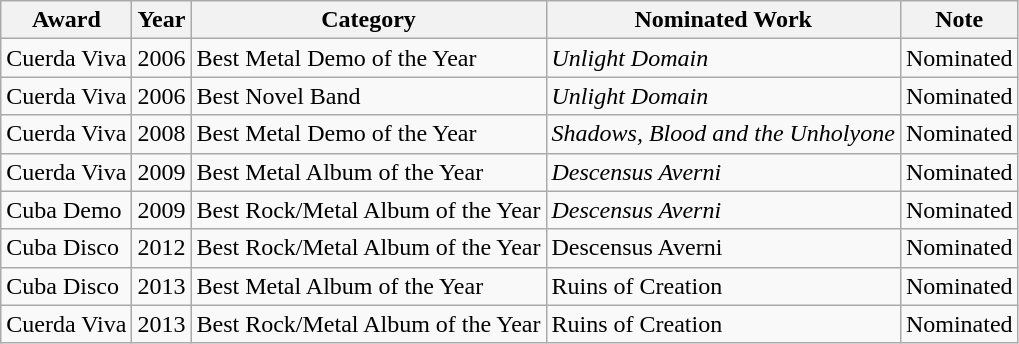<table class="wikitable">
<tr>
<th align="center">Award</th>
<th align="center">Year</th>
<th align="center">Category</th>
<th align="center">Nominated Work</th>
<th align="center">Note</th>
</tr>
<tr>
<td align="left">Cuerda Viva</td>
<td align="left">2006</td>
<td align="left">Best Metal Demo of the Year</td>
<td align="left"><em>Unlight Domain</em></td>
<td align="left">Nominated</td>
</tr>
<tr>
<td align="left">Cuerda Viva</td>
<td align="left">2006</td>
<td align="left">Best Novel Band</td>
<td align="left"><em>Unlight Domain</em></td>
<td align="left">Nominated</td>
</tr>
<tr>
<td align="left">Cuerda Viva</td>
<td align="left">2008</td>
<td align="left">Best Metal Demo of the Year</td>
<td align="left"><em>Shadows, Blood and the Unholyone</em></td>
<td align="left">Nominated</td>
</tr>
<tr>
<td align="left">Cuerda Viva</td>
<td align="left">2009</td>
<td align="left">Best Metal Album of the Year</td>
<td align="left"><em>Descensus Averni</em></td>
<td align="left">Nominated</td>
</tr>
<tr>
<td align="left">Cuba Demo</td>
<td align="left">2009</td>
<td align="left">Best Rock/Metal Album of the Year</td>
<td align="left"><em>Descensus Averni</em></td>
<td align="left">Nominated</td>
</tr>
<tr>
<td>Cuba Disco</td>
<td>2012</td>
<td>Best Rock/Metal Album of the Year</td>
<td>Descensus Averni</td>
<td>Nominated</td>
</tr>
<tr>
<td>Cuba Disco</td>
<td>2013</td>
<td>Best Metal Album of the Year</td>
<td>Ruins of Creation</td>
<td>Nominated</td>
</tr>
<tr>
<td>Cuerda Viva</td>
<td>2013</td>
<td>Best Rock/Metal Album of the Year</td>
<td>Ruins of Creation</td>
<td>Nominated</td>
</tr>
</table>
